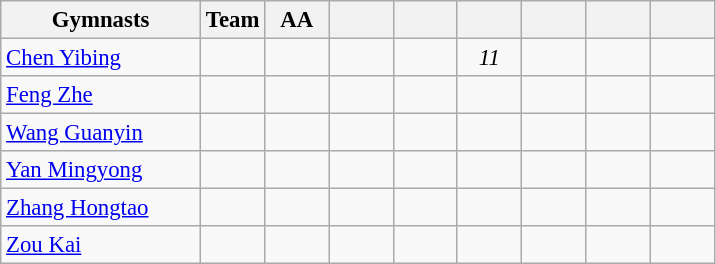<table class="wikitable sortable collapsible autocollapse plainrowheaders" style="text-align:center; font-size:95%;">
<tr>
<th width=28% class=unsortable>Gymnasts</th>
<th width=9% class=unsortable>Team</th>
<th width=9% class=unsortable>AA</th>
<th width=9% class=unsortable></th>
<th width=9% class=unsortable></th>
<th width=9% class=unsortable></th>
<th width=9% class=unsortable></th>
<th width=9% class=unsortable></th>
<th width=9% class=unsortable></th>
</tr>
<tr>
<td align=left><a href='#'>Chen Yibing</a></td>
<td></td>
<td></td>
<td></td>
<td></td>
<td><em>11</em></td>
<td></td>
<td></td>
<td></td>
</tr>
<tr>
<td align=left><a href='#'>Feng Zhe</a></td>
<td></td>
<td></td>
<td></td>
<td></td>
<td></td>
<td></td>
<td></td>
<td></td>
</tr>
<tr>
<td align=left><a href='#'>Wang Guanyin</a></td>
<td></td>
<td></td>
<td></td>
<td></td>
<td></td>
<td></td>
<td></td>
<td></td>
</tr>
<tr>
<td align=left><a href='#'>Yan Mingyong</a></td>
<td></td>
<td></td>
<td></td>
<td></td>
<td></td>
<td></td>
<td></td>
<td></td>
</tr>
<tr>
<td align=left><a href='#'>Zhang Hongtao</a></td>
<td></td>
<td></td>
<td></td>
<td></td>
<td></td>
<td></td>
<td></td>
<td></td>
</tr>
<tr>
<td align=left><a href='#'>Zou Kai</a></td>
<td></td>
<td></td>
<td></td>
<td></td>
<td></td>
<td></td>
<td></td>
<td></td>
</tr>
</table>
